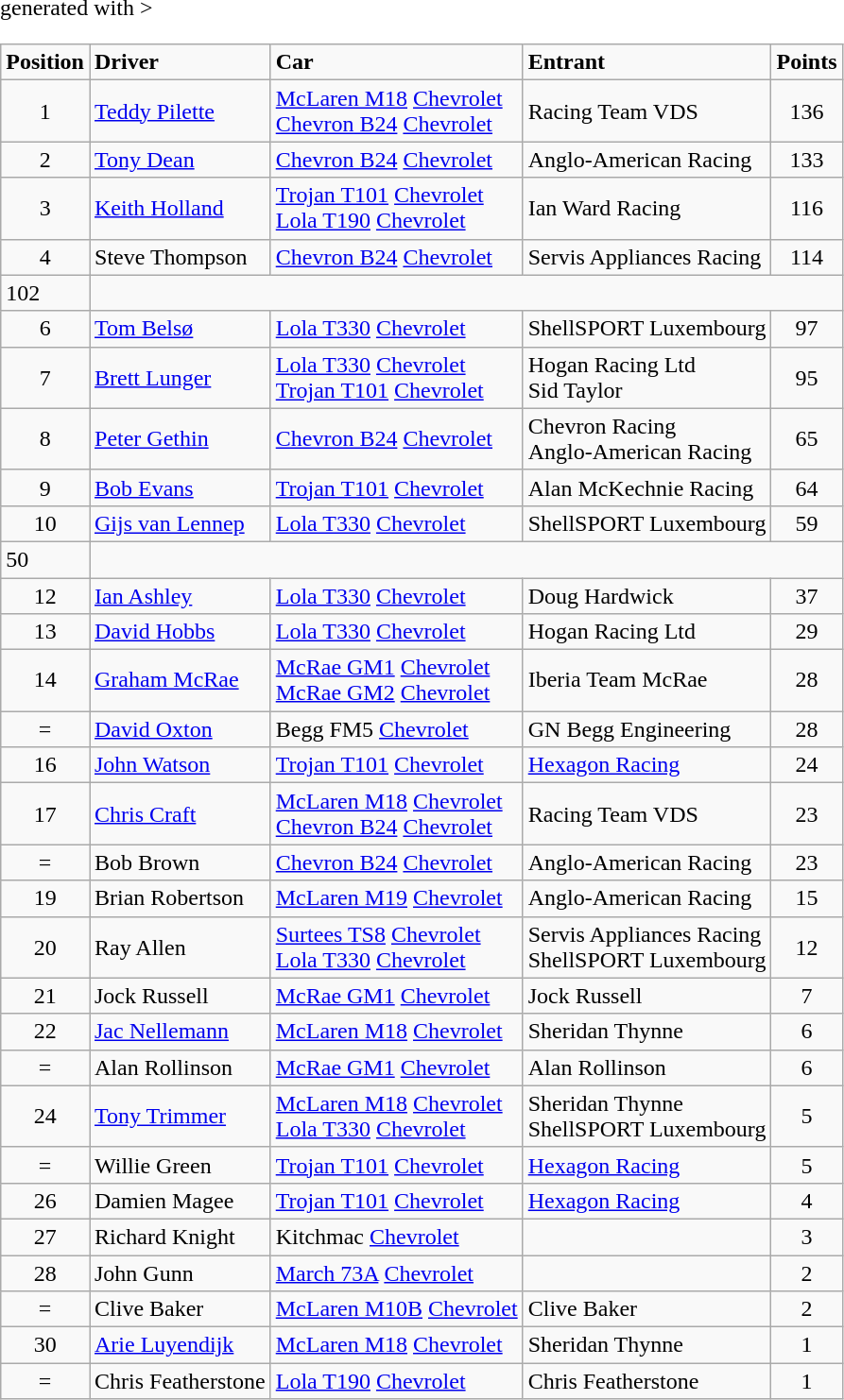<table class="wikitable" <hiddentext>generated with >
<tr style="font-weight:bold">
<td height="14" align="center">Position</td>
<td>Driver</td>
<td>Car</td>
<td>Entrant</td>
<td align="center">Points</td>
</tr>
<tr>
<td align="center">1</td>
<td> <a href='#'>Teddy Pilette</a></td>
<td><a href='#'>McLaren M18</a> <a href='#'>Chevrolet</a> <br> <a href='#'>Chevron B24</a> <a href='#'>Chevrolet</a></td>
<td>Racing Team VDS</td>
<td align="center">136</td>
</tr>
<tr>
<td align="center">2</td>
<td> <a href='#'>Tony Dean</a></td>
<td><a href='#'>Chevron B24</a> <a href='#'>Chevrolet</a></td>
<td>Anglo-American Racing</td>
<td align="center">133</td>
</tr>
<tr>
<td align="center">3</td>
<td> <a href='#'>Keith Holland</a></td>
<td><a href='#'>Trojan T101</a> <a href='#'>Chevrolet</a> <br> <a href='#'>Lola T190</a> <a href='#'>Chevrolet</a></td>
<td>Ian Ward Racing</td>
<td align="center">116</td>
</tr>
<tr>
<td align="center">4</td>
<td> Steve Thompson</td>
<td><a href='#'>Chevron B24</a> <a href='#'>Chevrolet</a></td>
<td>Servis Appliances Racing</td>
<td align="center">114</td>
</tr>
<tr>
<td align="center>5</td>
<td> <a href='#'>Guy Edwards</a></td>
<td><a href='#'>Lola T330</a> <a href='#'>Chevrolet</a></td>
<td>John Butterworth</td>
<td align="center">102</td>
</tr>
<tr>
<td align="center">6</td>
<td> <a href='#'>Tom Belsø</a></td>
<td><a href='#'>Lola T330</a> <a href='#'>Chevrolet</a></td>
<td>ShellSPORT Luxembourg</td>
<td align="center">97</td>
</tr>
<tr>
<td align="center">7</td>
<td> <a href='#'>Brett Lunger</a></td>
<td><a href='#'>Lola T330</a> <a href='#'>Chevrolet</a> <br> <a href='#'>Trojan T101</a> <a href='#'>Chevrolet</a></td>
<td>Hogan Racing Ltd <br> Sid Taylor</td>
<td align="center">95</td>
</tr>
<tr>
<td align="center">8</td>
<td> <a href='#'>Peter Gethin</a></td>
<td><a href='#'>Chevron B24</a> <a href='#'>Chevrolet</a></td>
<td>Chevron Racing <br> Anglo-American Racing</td>
<td align="center">65</td>
</tr>
<tr>
<td align="center">9</td>
<td> <a href='#'>Bob Evans</a></td>
<td><a href='#'>Trojan T101</a> <a href='#'>Chevrolet</a></td>
<td>Alan McKechnie Racing</td>
<td align="center">64</td>
</tr>
<tr>
<td align="center">10</td>
<td> <a href='#'>Gijs van Lennep</a></td>
<td><a href='#'>Lola T330</a> <a href='#'>Chevrolet</a></td>
<td>ShellSPORT Luxembourg</td>
<td align="center">59</td>
</tr>
<tr>
<td align="center>11</td>
<td> Clive Santo</td>
<td><a href='#'>Surtees TS11</a> <a href='#'>Chevrolet</a> <br> <a href='#'>Lola T330</a> <a href='#'>Chevrolet</a></td>
<td>ShellSPORT Luxembourg</td>
<td align="center">50</td>
</tr>
<tr>
<td align="center">12</td>
<td> <a href='#'>Ian Ashley</a></td>
<td><a href='#'>Lola T330</a> <a href='#'>Chevrolet</a></td>
<td>Doug Hardwick</td>
<td align="center">37</td>
</tr>
<tr>
<td align="center">13</td>
<td> <a href='#'>David Hobbs</a></td>
<td><a href='#'>Lola T330</a> <a href='#'>Chevrolet</a></td>
<td>Hogan Racing Ltd</td>
<td align="center">29</td>
</tr>
<tr>
<td align="center">14</td>
<td> <a href='#'>Graham McRae</a></td>
<td><a href='#'>McRae GM1</a> <a href='#'>Chevrolet</a> <br> <a href='#'>McRae GM2</a> <a href='#'>Chevrolet</a></td>
<td>Iberia Team McRae</td>
<td align="center">28</td>
</tr>
<tr>
<td align="center">=</td>
<td> <a href='#'>David Oxton</a></td>
<td>Begg FM5 <a href='#'>Chevrolet</a></td>
<td>GN Begg Engineering</td>
<td align="center">28</td>
</tr>
<tr>
<td align="center">16</td>
<td> <a href='#'>John Watson</a></td>
<td><a href='#'>Trojan T101</a> <a href='#'>Chevrolet</a></td>
<td><a href='#'>Hexagon Racing</a></td>
<td align="center">24</td>
</tr>
<tr>
<td align="center">17</td>
<td> <a href='#'>Chris Craft</a></td>
<td><a href='#'>McLaren M18</a> <a href='#'>Chevrolet</a> <br> <a href='#'>Chevron B24</a> <a href='#'>Chevrolet</a></td>
<td>Racing Team VDS</td>
<td align="center">23</td>
</tr>
<tr>
<td align="center">=</td>
<td> Bob Brown</td>
<td><a href='#'>Chevron B24</a> <a href='#'>Chevrolet</a></td>
<td>Anglo-American Racing</td>
<td align="center">23</td>
</tr>
<tr>
<td align="center">19</td>
<td> Brian Robertson</td>
<td><a href='#'>McLaren M19</a> <a href='#'>Chevrolet</a></td>
<td>Anglo-American Racing</td>
<td align="center">15</td>
</tr>
<tr>
<td align="center">20</td>
<td> Ray Allen</td>
<td><a href='#'>Surtees TS8</a> <a href='#'>Chevrolet</a> <br> <a href='#'>Lola T330</a> <a href='#'>Chevrolet</a></td>
<td>Servis Appliances Racing <br> ShellSPORT Luxembourg</td>
<td align="center">12</td>
</tr>
<tr>
<td align="center">21</td>
<td> Jock Russell</td>
<td><a href='#'>McRae GM1</a> <a href='#'>Chevrolet</a></td>
<td>Jock Russell</td>
<td align="center">7</td>
</tr>
<tr>
<td align="center">22</td>
<td> <a href='#'>Jac Nellemann</a></td>
<td><a href='#'>McLaren M18</a> <a href='#'>Chevrolet</a></td>
<td>Sheridan Thynne</td>
<td align="center">6</td>
</tr>
<tr>
<td align="center">=</td>
<td> Alan Rollinson</td>
<td><a href='#'>McRae GM1</a> <a href='#'>Chevrolet</a></td>
<td>Alan Rollinson</td>
<td align="center">6</td>
</tr>
<tr>
<td align="center">24</td>
<td> <a href='#'>Tony Trimmer</a></td>
<td><a href='#'>McLaren M18</a> <a href='#'>Chevrolet</a> <br> <a href='#'>Lola T330</a> <a href='#'>Chevrolet</a></td>
<td>Sheridan Thynne <br> ShellSPORT Luxembourg</td>
<td align="center">5</td>
</tr>
<tr>
<td align="center">=</td>
<td> Willie Green</td>
<td><a href='#'>Trojan T101</a> <a href='#'>Chevrolet</a></td>
<td><a href='#'>Hexagon Racing</a></td>
<td align="center">5</td>
</tr>
<tr>
<td align="center">26</td>
<td> Damien Magee</td>
<td><a href='#'>Trojan T101</a> <a href='#'>Chevrolet</a></td>
<td><a href='#'>Hexagon Racing</a></td>
<td align="center">4</td>
</tr>
<tr>
<td align="center">27</td>
<td> Richard Knight</td>
<td>Kitchmac <a href='#'>Chevrolet</a></td>
<td></td>
<td align="center">3</td>
</tr>
<tr>
<td align="center">28</td>
<td> John Gunn</td>
<td><a href='#'>March 73A</a> <a href='#'>Chevrolet</a></td>
<td></td>
<td align="center">2</td>
</tr>
<tr>
<td align="center">=</td>
<td> Clive Baker</td>
<td><a href='#'>McLaren M10B</a> <a href='#'>Chevrolet</a></td>
<td>Clive Baker</td>
<td align="center">2</td>
</tr>
<tr>
<td align="center">30</td>
<td> <a href='#'>Arie Luyendijk</a></td>
<td><a href='#'>McLaren M18</a> <a href='#'>Chevrolet</a></td>
<td>Sheridan Thynne</td>
<td align="center">1</td>
</tr>
<tr>
<td align="center">=</td>
<td> Chris Featherstone</td>
<td><a href='#'>Lola T190</a> <a href='#'>Chevrolet</a></td>
<td>Chris Featherstone</td>
<td align="center">1</td>
</tr>
</table>
